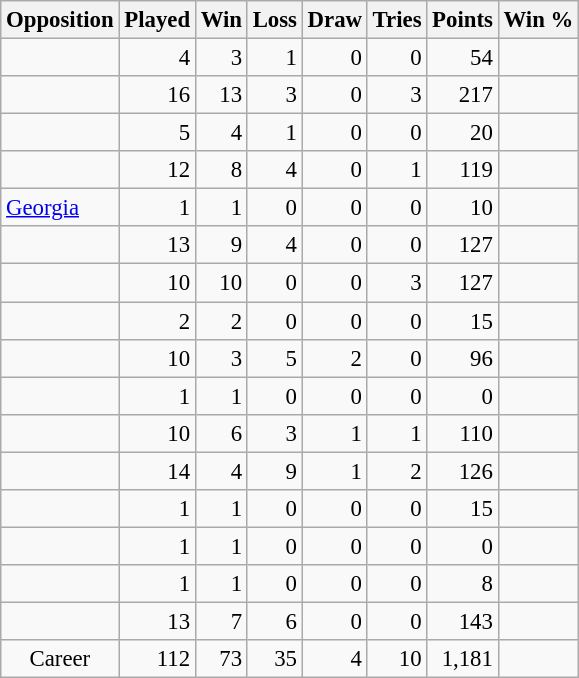<table class="wikitable sortable" style="font-size: 95%; text-align: right;">
<tr>
<th>Opposition</th>
<th>Played</th>
<th>Win</th>
<th>Loss</th>
<th>Draw</th>
<th>Tries</th>
<th>Points</th>
<th>Win %</th>
</tr>
<tr>
<td style="text-align:left;"></td>
<td>4</td>
<td>3</td>
<td>1</td>
<td>0</td>
<td>0</td>
<td>54</td>
<td></td>
</tr>
<tr>
<td style="text-align:left;"></td>
<td>16</td>
<td>13</td>
<td>3</td>
<td>0</td>
<td>3</td>
<td>217</td>
<td></td>
</tr>
<tr>
<td style="text-align:left;"></td>
<td>5</td>
<td>4</td>
<td>1</td>
<td>0</td>
<td>0</td>
<td>20</td>
<td></td>
</tr>
<tr>
<td style="text-align:left;"></td>
<td>12</td>
<td>8</td>
<td>4</td>
<td>0</td>
<td>1</td>
<td>119</td>
<td></td>
</tr>
<tr>
<td style="text-align:left;"><a href='#'>Georgia</a></td>
<td>1</td>
<td>1</td>
<td>0</td>
<td>0</td>
<td>0</td>
<td>10</td>
<td></td>
</tr>
<tr>
<td style="text-align:left;"></td>
<td>13</td>
<td>9</td>
<td>4</td>
<td>0</td>
<td>0</td>
<td>127</td>
<td></td>
</tr>
<tr>
<td style="text-align:left;"></td>
<td>10</td>
<td>10</td>
<td>0</td>
<td>0</td>
<td>3</td>
<td>127</td>
<td></td>
</tr>
<tr>
<td style="text-align:left;"></td>
<td>2</td>
<td>2</td>
<td>0</td>
<td>0</td>
<td>0</td>
<td>15</td>
<td></td>
</tr>
<tr>
<td style="text-align:left;"></td>
<td>10</td>
<td>3</td>
<td>5</td>
<td>2</td>
<td>0</td>
<td>96</td>
<td></td>
</tr>
<tr>
<td style="text-align:left;"></td>
<td>1</td>
<td>1</td>
<td>0</td>
<td>0</td>
<td>0</td>
<td>0</td>
<td></td>
</tr>
<tr>
<td style="text-align:left;"></td>
<td>10</td>
<td>6</td>
<td>3</td>
<td>1</td>
<td>1</td>
<td>110</td>
<td></td>
</tr>
<tr>
<td style="text-align:left;"></td>
<td>14</td>
<td>4</td>
<td>9</td>
<td>1</td>
<td>2</td>
<td>126</td>
<td></td>
</tr>
<tr>
<td style="text-align:left;"></td>
<td>1</td>
<td>1</td>
<td>0</td>
<td>0</td>
<td>0</td>
<td>15</td>
<td></td>
</tr>
<tr>
<td style="text-align:left;"></td>
<td>1</td>
<td>1</td>
<td>0</td>
<td>0</td>
<td>0</td>
<td>0</td>
<td></td>
</tr>
<tr>
<td style="text-align:left;"></td>
<td>1</td>
<td>1</td>
<td>0</td>
<td>0</td>
<td>0</td>
<td>8</td>
<td></td>
</tr>
<tr>
<td style="text-align:left;"></td>
<td>13</td>
<td>7</td>
<td>6</td>
<td>0</td>
<td>0</td>
<td>143</td>
<td></td>
</tr>
<tr class="sortbottom">
<td style="text-align:center;">Career</td>
<td>112</td>
<td>73</td>
<td>35</td>
<td>4</td>
<td>10</td>
<td>1,181</td>
<td></td>
</tr>
</table>
